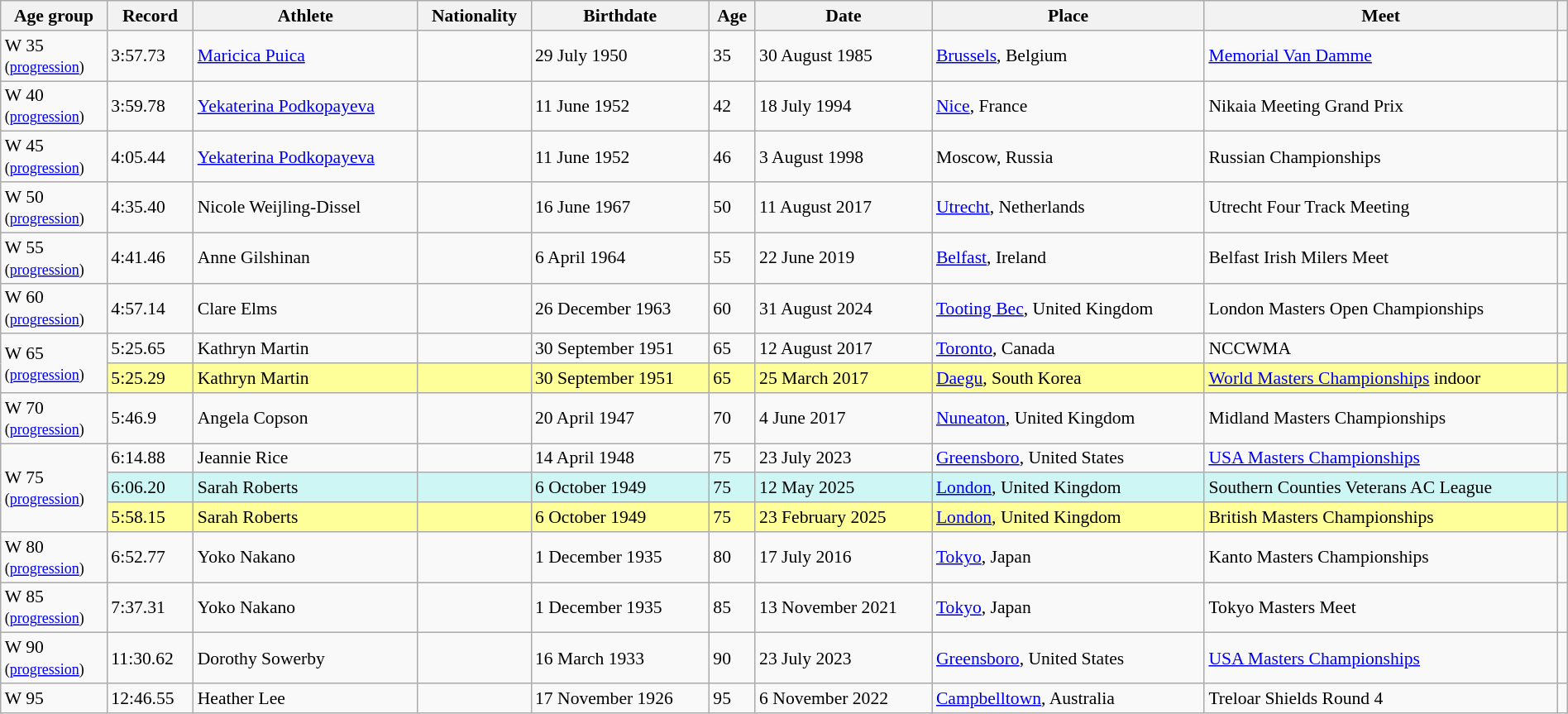<table class="wikitable" style="font-size:90%; width: 100%;">
<tr>
<th>Age group</th>
<th>Record</th>
<th>Athlete</th>
<th>Nationality</th>
<th>Birthdate</th>
<th>Age</th>
<th>Date</th>
<th>Place</th>
<th>Meet</th>
<th></th>
</tr>
<tr>
<td>W 35 <br><small>(<a href='#'>progression</a>)</small></td>
<td>3:57.73</td>
<td><a href='#'>Maricica Puica</a></td>
<td></td>
<td>29 July 1950</td>
<td>35</td>
<td>30 August 1985</td>
<td><a href='#'>Brussels</a>, Belgium</td>
<td><a href='#'>Memorial Van Damme</a></td>
<td></td>
</tr>
<tr>
<td>W 40 <br><small>(<a href='#'>progression</a>)</small></td>
<td>3:59.78</td>
<td><a href='#'>Yekaterina Podkopayeva</a></td>
<td></td>
<td>11 June 1952</td>
<td>42</td>
<td>18 July 1994</td>
<td><a href='#'>Nice</a>, France</td>
<td>Nikaia Meeting Grand Prix</td>
<td></td>
</tr>
<tr>
<td>W 45 <br><small>(<a href='#'>progression</a>)</small></td>
<td>4:05.44</td>
<td><a href='#'>Yekaterina Podkopayeva</a></td>
<td></td>
<td>11 June 1952</td>
<td>46</td>
<td>3 August 1998</td>
<td>Moscow, Russia</td>
<td>Russian Championships</td>
<td></td>
</tr>
<tr>
<td>W 50 <br><small>(<a href='#'>progression</a>)</small></td>
<td>4:35.40</td>
<td>Nicole Weijling-Dissel</td>
<td></td>
<td>16 June 1967</td>
<td>50</td>
<td>11 August 2017</td>
<td><a href='#'>Utrecht</a>, Netherlands</td>
<td>Utrecht Four Track Meeting</td>
<td></td>
</tr>
<tr>
<td>W 55 <br><small>(<a href='#'>progression</a>)</small></td>
<td>4:41.46</td>
<td>Anne Gilshinan</td>
<td></td>
<td>6 April 1964</td>
<td>55</td>
<td>22 June 2019</td>
<td><a href='#'>Belfast</a>, Ireland</td>
<td>Belfast Irish Milers Meet</td>
<td></td>
</tr>
<tr>
<td>W 60 <br><small>(<a href='#'>progression</a>)</small></td>
<td>4:57.14</td>
<td>Clare Elms</td>
<td></td>
<td>26 December 1963</td>
<td>60</td>
<td>31 August 2024</td>
<td><a href='#'>Tooting Bec</a>, United Kingdom</td>
<td>London Masters Open Championships</td>
<td></td>
</tr>
<tr>
<td rowspan=2>W 65 <br><small>(<a href='#'>progression</a>)</small></td>
<td>5:25.65</td>
<td>Kathryn Martin</td>
<td></td>
<td>30 September 1951</td>
<td>65</td>
<td>12 August 2017</td>
<td><a href='#'>Toronto</a>, Canada</td>
<td>NCCWMA</td>
<td></td>
</tr>
<tr style="background:#ff9;">
<td>5:25.29 </td>
<td>Kathryn Martin</td>
<td></td>
<td>30 September 1951</td>
<td>65</td>
<td>25 March 2017</td>
<td><a href='#'>Daegu</a>, South Korea</td>
<td><a href='#'>World Masters Championships</a>  indoor</td>
<td></td>
</tr>
<tr>
<td>W 70 <br><small>(<a href='#'>progression</a>)</small></td>
<td>5:46.9 </td>
<td>Angela Copson</td>
<td></td>
<td>20 April 1947</td>
<td>70</td>
<td>4 June 2017</td>
<td><a href='#'>Nuneaton</a>, United Kingdom</td>
<td>Midland Masters Championships</td>
<td></td>
</tr>
<tr>
<td rowspan="3">W 75 <br><small>(<a href='#'>progression</a>)</small></td>
<td>6:14.88</td>
<td>Jeannie Rice</td>
<td></td>
<td>14 April 1948</td>
<td>75</td>
<td>23 July 2023</td>
<td><a href='#'>Greensboro</a>, United States</td>
<td><a href='#'>USA Masters Championships</a></td>
<td></td>
</tr>
<tr style="background:#cef6f5;">
<td>6:06.20</td>
<td>Sarah Roberts</td>
<td></td>
<td>6 October 1949</td>
<td>75</td>
<td>12 May 2025</td>
<td><a href='#'>London</a>, United Kingdom</td>
<td>Southern Counties Veterans AC League</td>
<td></td>
</tr>
<tr style="background:#ff9;">
<td>5:58.15 </td>
<td>Sarah Roberts</td>
<td></td>
<td>6 October 1949</td>
<td>75</td>
<td>23 February 2025</td>
<td><a href='#'>London</a>, United Kingdom</td>
<td>British Masters Championships</td>
<td></td>
</tr>
<tr>
<td>W 80 <br><small>(<a href='#'>progression</a>)</small></td>
<td>6:52.77</td>
<td>Yoko Nakano</td>
<td></td>
<td>1 December 1935</td>
<td>80</td>
<td>17 July 2016</td>
<td><a href='#'>Tokyo</a>, Japan</td>
<td>Kanto Masters Championships</td>
<td></td>
</tr>
<tr>
<td>W 85 <br><small>(<a href='#'>progression</a>)</small></td>
<td>7:37.31</td>
<td>Yoko Nakano</td>
<td></td>
<td>1 December 1935</td>
<td>85</td>
<td>13 November 2021</td>
<td><a href='#'>Tokyo</a>, Japan</td>
<td>Tokyo Masters Meet</td>
<td></td>
</tr>
<tr>
<td>W 90 <br><small>(<a href='#'>progression</a>)</small></td>
<td>11:30.62</td>
<td>Dorothy Sowerby</td>
<td></td>
<td>16 March 1933</td>
<td>90</td>
<td>23 July 2023</td>
<td><a href='#'>Greensboro</a>, United States</td>
<td><a href='#'>USA Masters Championships</a></td>
<td></td>
</tr>
<tr>
<td>W 95</td>
<td>12:46.55</td>
<td>Heather Lee</td>
<td></td>
<td>17 November 1926</td>
<td>95</td>
<td>6 November 2022</td>
<td><a href='#'>Campbelltown</a>, Australia</td>
<td>Treloar Shields Round 4</td>
<td></td>
</tr>
</table>
